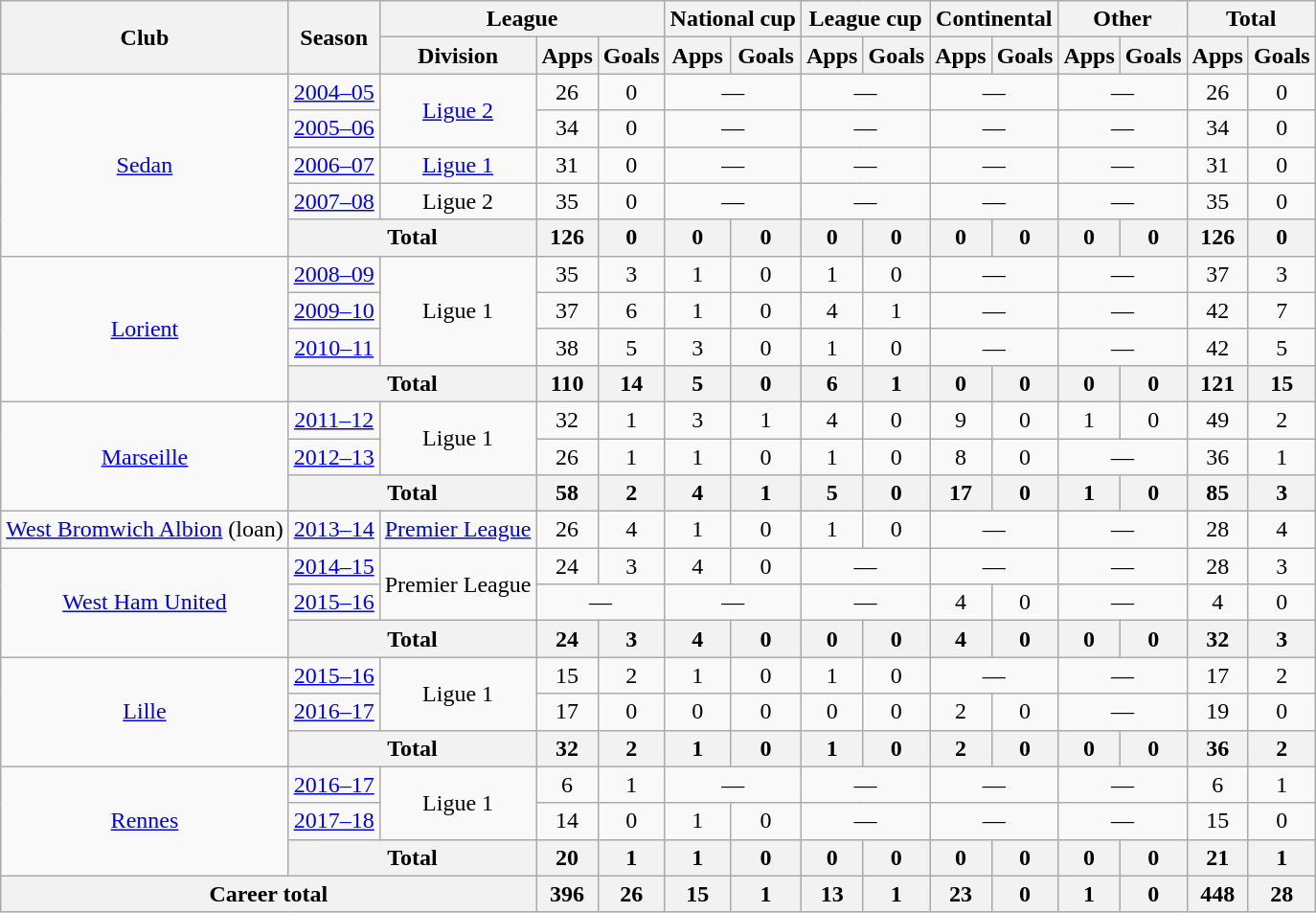<table class="wikitable" style="text-align: center;">
<tr>
<th rowspan="2">Club</th>
<th rowspan="2">Season</th>
<th colspan="3">League</th>
<th colspan="2">National cup</th>
<th colspan="2">League cup</th>
<th colspan="2">Continental</th>
<th colspan="2">Other</th>
<th colspan="2">Total</th>
</tr>
<tr>
<th>Division</th>
<th>Apps</th>
<th>Goals</th>
<th>Apps</th>
<th>Goals</th>
<th>Apps</th>
<th>Goals</th>
<th>Apps</th>
<th>Goals</th>
<th>Apps</th>
<th>Goals</th>
<th>Apps</th>
<th>Goals</th>
</tr>
<tr>
<td rowspan="5"><a href='#'>Sedan</a></td>
<td><a href='#'>2004–05</a></td>
<td rowspan="2"><a href='#'>Ligue 2</a></td>
<td>26</td>
<td>0</td>
<td colspan="2">—</td>
<td colspan="2">—</td>
<td colspan="2">—</td>
<td colspan="2">—</td>
<td>26</td>
<td>0</td>
</tr>
<tr>
<td><a href='#'>2005–06</a></td>
<td>34</td>
<td>0</td>
<td colspan="2">—</td>
<td colspan="2">—</td>
<td colspan="2">—</td>
<td colspan="2">—</td>
<td>34</td>
<td>0</td>
</tr>
<tr>
<td><a href='#'>2006–07</a></td>
<td><a href='#'>Ligue 1</a></td>
<td>31</td>
<td>0</td>
<td colspan="2">—</td>
<td colspan="2">—</td>
<td colspan="2">—</td>
<td colspan="2">—</td>
<td>31</td>
<td>0</td>
</tr>
<tr>
<td><a href='#'>2007–08</a></td>
<td>Ligue 2</td>
<td>35</td>
<td>0</td>
<td colspan="2">—</td>
<td colspan="2">—</td>
<td colspan="2">—</td>
<td colspan="2">—</td>
<td>35</td>
<td>0</td>
</tr>
<tr>
<th colspan="2">Total</th>
<th>126</th>
<th>0</th>
<th>0</th>
<th>0</th>
<th>0</th>
<th>0</th>
<th>0</th>
<th>0</th>
<th>0</th>
<th>0</th>
<th>126</th>
<th>0</th>
</tr>
<tr>
<td rowspan="4"><a href='#'>Lorient</a></td>
<td><a href='#'>2008–09</a></td>
<td rowspan="3">Ligue 1</td>
<td>35</td>
<td>3</td>
<td>1</td>
<td>0</td>
<td>1</td>
<td>0</td>
<td colspan="2">—</td>
<td colspan="2">—</td>
<td>37</td>
<td>3</td>
</tr>
<tr>
<td><a href='#'>2009–10</a></td>
<td>37</td>
<td>6</td>
<td>1</td>
<td>0</td>
<td>4</td>
<td>1</td>
<td colspan="2">—</td>
<td colspan="2">—</td>
<td>42</td>
<td>7</td>
</tr>
<tr>
<td><a href='#'>2010–11</a></td>
<td>38</td>
<td>5</td>
<td>3</td>
<td>0</td>
<td>1</td>
<td>0</td>
<td colspan="2">—</td>
<td colspan="2">—</td>
<td>42</td>
<td>5</td>
</tr>
<tr>
<th colspan="2">Total</th>
<th>110</th>
<th>14</th>
<th>5</th>
<th>0</th>
<th>6</th>
<th>1</th>
<th>0</th>
<th>0</th>
<th>0</th>
<th>0</th>
<th>121</th>
<th>15</th>
</tr>
<tr>
<td rowspan="3"><a href='#'>Marseille</a></td>
<td><a href='#'>2011–12</a></td>
<td rowspan="2">Ligue 1</td>
<td>32</td>
<td>1</td>
<td>3</td>
<td>1</td>
<td>4</td>
<td>0</td>
<td>9</td>
<td>0</td>
<td>1</td>
<td>0</td>
<td>49</td>
<td>2</td>
</tr>
<tr>
<td><a href='#'>2012–13</a></td>
<td>26</td>
<td>1</td>
<td>1</td>
<td>0</td>
<td>1</td>
<td>0</td>
<td>8</td>
<td>0</td>
<td colspan="2">—</td>
<td>36</td>
<td>1</td>
</tr>
<tr>
<th colspan="2">Total</th>
<th>58</th>
<th>2</th>
<th>4</th>
<th>1</th>
<th>5</th>
<th>0</th>
<th>17</th>
<th>0</th>
<th>1</th>
<th>0</th>
<th>85</th>
<th>3</th>
</tr>
<tr>
<td><a href='#'>West Bromwich Albion</a> (loan)</td>
<td><a href='#'>2013–14</a></td>
<td><a href='#'>Premier League</a></td>
<td>26</td>
<td>4</td>
<td>1</td>
<td>0</td>
<td>1</td>
<td>0</td>
<td colspan="2">—</td>
<td colspan="2">—</td>
<td>28</td>
<td>4</td>
</tr>
<tr>
<td rowspan="3"><a href='#'>West Ham United</a></td>
<td><a href='#'>2014–15</a></td>
<td rowspan="2">Premier League</td>
<td>24</td>
<td>3</td>
<td>4</td>
<td>0</td>
<td colspan="2">—</td>
<td colspan="2">—</td>
<td colspan="2">—</td>
<td>28</td>
<td>3</td>
</tr>
<tr>
<td><a href='#'>2015–16</a></td>
<td colspan="2">—</td>
<td colspan="2">—</td>
<td colspan="2">—</td>
<td>4</td>
<td>0</td>
<td colspan="2">—</td>
<td>4</td>
<td>0</td>
</tr>
<tr>
<th colspan="2">Total</th>
<th>24</th>
<th>3</th>
<th>4</th>
<th>0</th>
<th>0</th>
<th>0</th>
<th>4</th>
<th>0</th>
<th>0</th>
<th>0</th>
<th>32</th>
<th>3</th>
</tr>
<tr>
<td rowspan="3"><a href='#'>Lille</a></td>
<td><a href='#'>2015–16</a></td>
<td rowspan="2">Ligue 1</td>
<td>15</td>
<td>2</td>
<td>1</td>
<td>0</td>
<td>1</td>
<td>0</td>
<td colspan="2">—</td>
<td colspan="2">—</td>
<td>17</td>
<td>2</td>
</tr>
<tr>
<td><a href='#'>2016–17</a></td>
<td>17</td>
<td>0</td>
<td>0</td>
<td>0</td>
<td>0</td>
<td>0</td>
<td>2</td>
<td>0</td>
<td colspan="2">—</td>
<td>19</td>
<td>0</td>
</tr>
<tr>
<th colspan="2">Total</th>
<th>32</th>
<th>2</th>
<th>1</th>
<th>0</th>
<th>1</th>
<th>0</th>
<th>2</th>
<th>0</th>
<th>0</th>
<th>0</th>
<th>36</th>
<th>2</th>
</tr>
<tr>
<td rowspan="3"><a href='#'>Rennes</a></td>
<td><a href='#'>2016–17</a></td>
<td rowspan="2">Ligue 1</td>
<td>6</td>
<td>1</td>
<td colspan="2">—</td>
<td colspan="2">—</td>
<td colspan="2">—</td>
<td colspan="2">—</td>
<td>6</td>
<td>1</td>
</tr>
<tr>
<td><a href='#'>2017–18</a></td>
<td>14</td>
<td>0</td>
<td>1</td>
<td>0</td>
<td colspan="2">—</td>
<td colspan="2">—</td>
<td colspan="2">—</td>
<td>15</td>
<td>0</td>
</tr>
<tr>
<th colspan="2">Total</th>
<th>20</th>
<th>1</th>
<th>1</th>
<th>0</th>
<th>0</th>
<th>0</th>
<th>0</th>
<th>0</th>
<th>0</th>
<th>0</th>
<th>21</th>
<th>1</th>
</tr>
<tr>
<th colspan="3">Career total</th>
<th>396</th>
<th>26</th>
<th>15</th>
<th>1</th>
<th>13</th>
<th>1</th>
<th>23</th>
<th>0</th>
<th>1</th>
<th>0</th>
<th>448</th>
<th>28</th>
</tr>
</table>
